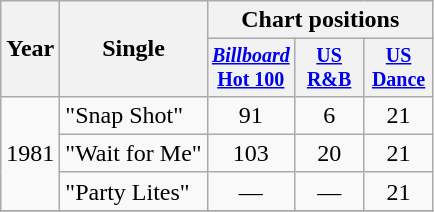<table class="wikitable" style="text-align:center;">
<tr>
<th rowspan="2">Year</th>
<th rowspan="2">Single</th>
<th colspan="3">Chart positions</th>
</tr>
<tr style="font-size:smaller;">
<th width="40"><a href='#'><em>Billboard</em> Hot 100</a></th>
<th width="40"><a href='#'>US<br>R&B</a></th>
<th width="40"><a href='#'>US<br>Dance</a></th>
</tr>
<tr>
<td rowspan="3">1981</td>
<td align="left">"Snap Shot"</td>
<td>91</td>
<td>6</td>
<td>21</td>
</tr>
<tr>
<td align="left">"Wait for Me"</td>
<td>103</td>
<td>20</td>
<td>21</td>
</tr>
<tr>
<td align="left">"Party Lites"</td>
<td>—</td>
<td>—</td>
<td>21</td>
</tr>
<tr>
</tr>
</table>
